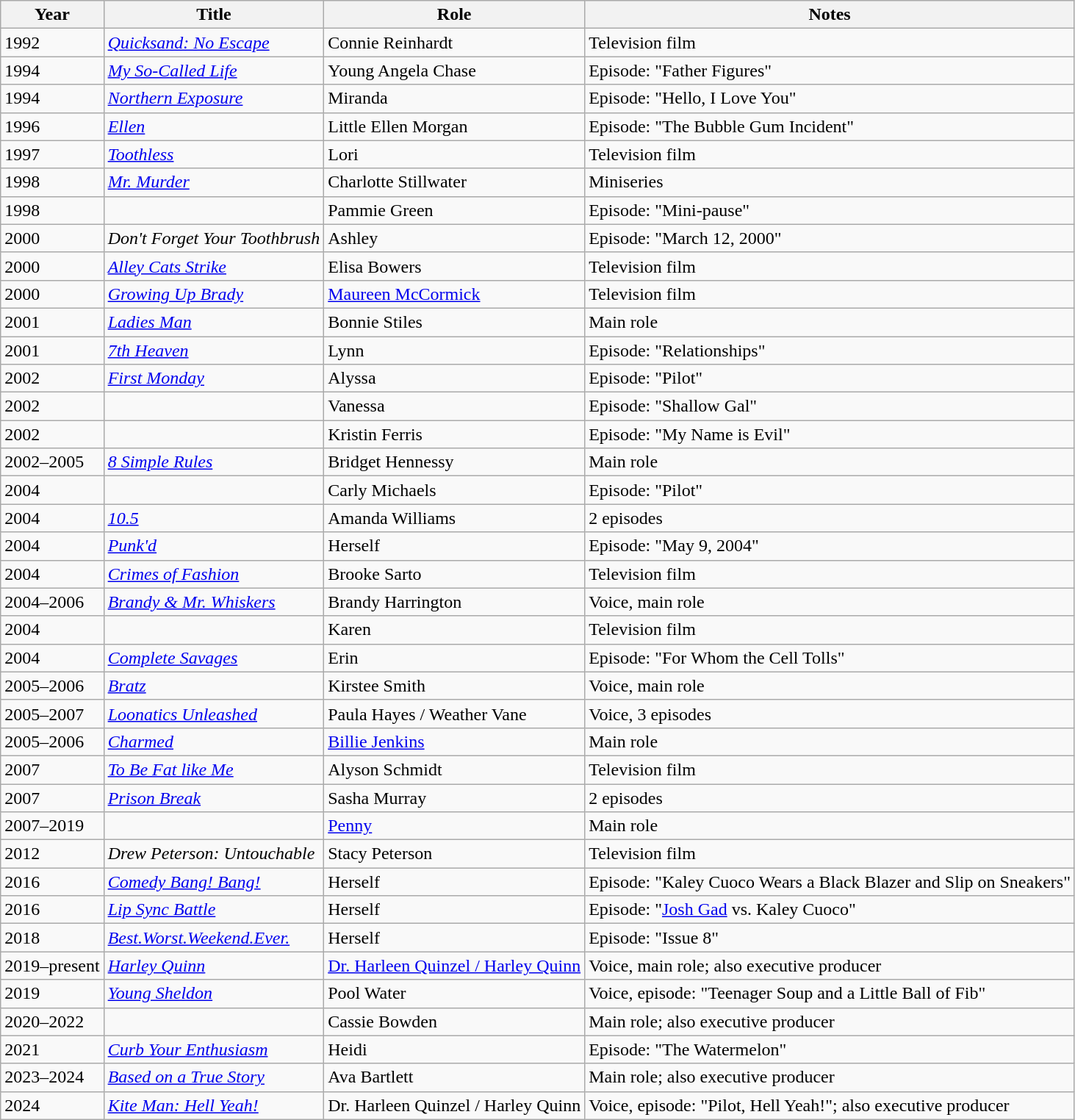<table class="wikitable sortable">
<tr>
<th>Year</th>
<th>Title</th>
<th>Role</th>
<th class="unsortable">Notes</th>
</tr>
<tr>
<td>1992</td>
<td><em><a href='#'>Quicksand: No Escape</a></em></td>
<td>Connie Reinhardt</td>
<td>Television film</td>
</tr>
<tr>
<td>1994</td>
<td><em><a href='#'>My So-Called Life</a></em></td>
<td>Young Angela Chase</td>
<td>Episode: "Father Figures"</td>
</tr>
<tr>
<td>1994</td>
<td><em><a href='#'>Northern Exposure</a></em></td>
<td>Miranda</td>
<td>Episode: "Hello, I Love You"</td>
</tr>
<tr>
<td>1996</td>
<td><em><a href='#'>Ellen</a></em></td>
<td>Little Ellen Morgan</td>
<td>Episode: "The Bubble Gum Incident"</td>
</tr>
<tr>
<td>1997</td>
<td><em><a href='#'>Toothless</a></em></td>
<td>Lori</td>
<td>Television film</td>
</tr>
<tr>
<td>1998</td>
<td><em><a href='#'>Mr. Murder</a></em></td>
<td>Charlotte Stillwater</td>
<td>Miniseries</td>
</tr>
<tr>
<td>1998</td>
<td><em></em></td>
<td>Pammie Green</td>
<td>Episode: "Mini-pause"</td>
</tr>
<tr>
<td>2000</td>
<td><em>Don't Forget Your Toothbrush</em></td>
<td>Ashley</td>
<td>Episode: "March 12, 2000"</td>
</tr>
<tr>
<td>2000</td>
<td><em><a href='#'>Alley Cats Strike</a></em></td>
<td>Elisa Bowers</td>
<td>Television film</td>
</tr>
<tr>
<td>2000</td>
<td><em><a href='#'>Growing Up Brady</a></em></td>
<td><a href='#'>Maureen McCormick</a></td>
<td>Television film</td>
</tr>
<tr>
<td>2001</td>
<td><em><a href='#'>Ladies Man</a></em></td>
<td>Bonnie Stiles</td>
<td>Main role</td>
</tr>
<tr>
<td>2001</td>
<td><em><a href='#'>7th Heaven</a></em></td>
<td>Lynn</td>
<td>Episode: "Relationships"</td>
</tr>
<tr>
<td>2002</td>
<td><em><a href='#'>First Monday</a></em></td>
<td>Alyssa</td>
<td>Episode: "Pilot"</td>
</tr>
<tr>
<td>2002</td>
<td><em></em></td>
<td>Vanessa</td>
<td>Episode: "Shallow Gal"</td>
</tr>
<tr>
<td>2002</td>
<td><em></em></td>
<td>Kristin Ferris</td>
<td>Episode: "My Name is Evil"</td>
</tr>
<tr>
<td>2002–2005</td>
<td><em><a href='#'>8 Simple Rules</a></em></td>
<td>Bridget Hennessy</td>
<td>Main role</td>
</tr>
<tr>
<td>2004</td>
<td><em></em></td>
<td>Carly Michaels</td>
<td>Episode: "Pilot"</td>
</tr>
<tr>
<td>2004</td>
<td><em><a href='#'>10.5</a></em></td>
<td>Amanda Williams</td>
<td>2 episodes</td>
</tr>
<tr>
<td>2004</td>
<td><em><a href='#'>Punk'd</a></em></td>
<td>Herself</td>
<td>Episode: "May 9, 2004"</td>
</tr>
<tr>
<td>2004</td>
<td><em><a href='#'>Crimes of Fashion</a></em></td>
<td>Brooke Sarto</td>
<td>Television film</td>
</tr>
<tr>
<td>2004–2006</td>
<td><em><a href='#'>Brandy & Mr. Whiskers</a></em></td>
<td>Brandy Harrington</td>
<td>Voice, main role</td>
</tr>
<tr>
<td>2004</td>
<td><em></em></td>
<td>Karen</td>
<td>Television film</td>
</tr>
<tr>
<td>2004</td>
<td><em><a href='#'>Complete Savages</a></em></td>
<td>Erin</td>
<td>Episode: "For Whom the Cell Tolls"</td>
</tr>
<tr>
<td>2005–2006</td>
<td><em><a href='#'>Bratz</a></em></td>
<td>Kirstee Smith</td>
<td>Voice, main role</td>
</tr>
<tr>
<td>2005–2007</td>
<td><em><a href='#'>Loonatics Unleashed</a></em></td>
<td>Paula Hayes / Weather Vane</td>
<td>Voice, 3 episodes</td>
</tr>
<tr>
<td>2005–2006</td>
<td><em><a href='#'>Charmed</a></em></td>
<td><a href='#'>Billie Jenkins</a></td>
<td>Main role</td>
</tr>
<tr>
<td>2007</td>
<td><em><a href='#'>To Be Fat like Me</a></em></td>
<td>Alyson Schmidt</td>
<td>Television film</td>
</tr>
<tr>
<td>2007</td>
<td><em><a href='#'>Prison Break</a></em></td>
<td>Sasha Murray</td>
<td>2 episodes</td>
</tr>
<tr>
<td>2007–2019</td>
<td><em></em></td>
<td><a href='#'>Penny</a></td>
<td>Main role</td>
</tr>
<tr>
<td>2012</td>
<td><em>Drew Peterson: Untouchable</em></td>
<td>Stacy Peterson</td>
<td>Television film</td>
</tr>
<tr>
<td>2016</td>
<td><em><a href='#'>Comedy Bang! Bang!</a></em></td>
<td>Herself</td>
<td>Episode: "Kaley Cuoco Wears a Black Blazer and Slip on Sneakers"</td>
</tr>
<tr>
<td>2016</td>
<td><em><a href='#'>Lip Sync Battle</a></em></td>
<td>Herself</td>
<td>Episode: "<a href='#'>Josh Gad</a> vs. Kaley Cuoco"</td>
</tr>
<tr>
<td>2018</td>
<td><em><a href='#'>Best.Worst.Weekend.Ever.</a></em></td>
<td>Herself</td>
<td>Episode: "Issue 8"</td>
</tr>
<tr>
<td>2019–present</td>
<td><em><a href='#'>Harley Quinn</a></em></td>
<td><a href='#'>Dr. Harleen Quinzel / Harley Quinn</a></td>
<td>Voice, main role; also executive producer</td>
</tr>
<tr>
<td>2019</td>
<td><em><a href='#'>Young Sheldon</a></em></td>
<td>Pool Water</td>
<td>Voice, episode: "Teenager Soup and a Little Ball of Fib"</td>
</tr>
<tr>
<td>2020–2022</td>
<td><em></em></td>
<td>Cassie Bowden</td>
<td>Main role; also executive producer</td>
</tr>
<tr>
<td>2021</td>
<td><em><a href='#'>Curb Your Enthusiasm</a></em></td>
<td>Heidi</td>
<td>Episode: "The Watermelon"</td>
</tr>
<tr>
<td>2023–2024</td>
<td><em><a href='#'>Based on a True Story</a></em></td>
<td>Ava Bartlett</td>
<td>Main role; also executive producer</td>
</tr>
<tr>
<td>2024</td>
<td><em><a href='#'>Kite Man: Hell Yeah!</a></em></td>
<td>Dr. Harleen Quinzel / Harley Quinn</td>
<td>Voice, episode: "Pilot, Hell Yeah!"; also executive producer</td>
</tr>
</table>
